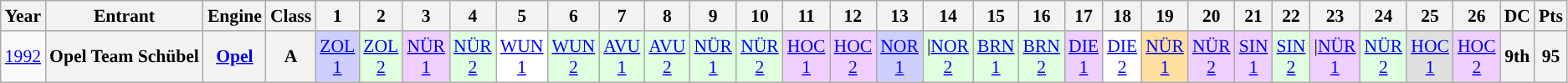<table class="wikitable" style="text-align:center; font-size:90%">
<tr>
<th>Year</th>
<th>Entrant</th>
<th>Engine</th>
<th>Class</th>
<th>1</th>
<th>2</th>
<th>3</th>
<th>4</th>
<th>5</th>
<th>6</th>
<th>7</th>
<th>8</th>
<th>9</th>
<th>10</th>
<th>11</th>
<th>12</th>
<th>13</th>
<th>14</th>
<th>15</th>
<th>16</th>
<th>17</th>
<th>18</th>
<th>19</th>
<th>20</th>
<th>21</th>
<th>22</th>
<th>23</th>
<th>24</th>
<th>25</th>
<th>26</th>
<th>DC</th>
<th>Pts</th>
</tr>
<tr>
<td><a href='#'>1992</a></td>
<th>Opel Team Schübel</th>
<th><a href='#'>Opel</a></th>
<th>A</th>
<td style="background:#CFCFFF"><a href='#'>ZOL<br>1</a><br></td>
<td style="background:#DFFFDF"><a href='#'>ZOL<br>2</a><br></td>
<td style="background:#EFCFFF"><a href='#'>NÜR<br>1</a><br></td>
<td style="background:#DFFFDF"><a href='#'>NÜR<br>2</a><br></td>
<td style="background:#FFFFFF"><a href='#'>WUN<br>1</a><br></td>
<td style="background:#DFFFDF"><a href='#'>WUN<br>2</a><br></td>
<td style="background:#DFFFDF"><a href='#'>AVU<br>1</a><br></td>
<td style="background:#DFFFDF"><a href='#'>AVU<br>2</a><br></td>
<td style="background:#DFFFDF"><a href='#'>NÜR<br>1</a><br></td>
<td style="background:#DFFFDF"><a href='#'>NÜR<br>2</a><br></td>
<td style="background:#EFCFFF"><a href='#'>HOC<br>1</a><br></td>
<td style="background:#EFCFFF"><a href='#'>HOC<br>2</a><br></td>
<td style="background:#CFCFFF"><a href='#'>NOR<br>1</a><br></td>
<td style="background:#DFFFDF">|<a href='#'>NOR<br>2</a><br></td>
<td style="background:#DFFFDF"><a href='#'>BRN<br>1</a><br></td>
<td style="background:#DFFFDF"><a href='#'>BRN<br>2</a><br></td>
<td style="background:#EFCFFF"><a href='#'>DIE<br>1</a><br></td>
<td style="background:#FFFFFF"><a href='#'>DIE<br>2</a><br></td>
<td style="background:#FFDF9F"><a href='#'>NÜR<br>1</a><br></td>
<td style="background:#EFCFFF"><a href='#'>NÜR<br>2</a><br></td>
<td style="background:#EFCFFF"><a href='#'>SIN<br>1</a><br></td>
<td style="background:#DFFFDF"><a href='#'>SIN<br>2</a><br></td>
<td style="background:#EFCFFF">|<a href='#'>NÜR<br>1</a><br></td>
<td style="background:#DFFFDF"><a href='#'>NÜR<br>2</a><br></td>
<td style="background:#DFDFDF"><a href='#'>HOC<br>1</a><br></td>
<td style="background:#EFCFFF"><a href='#'>HOC<br>2</a><br></td>
<th>9th</th>
<th>95</th>
</tr>
</table>
